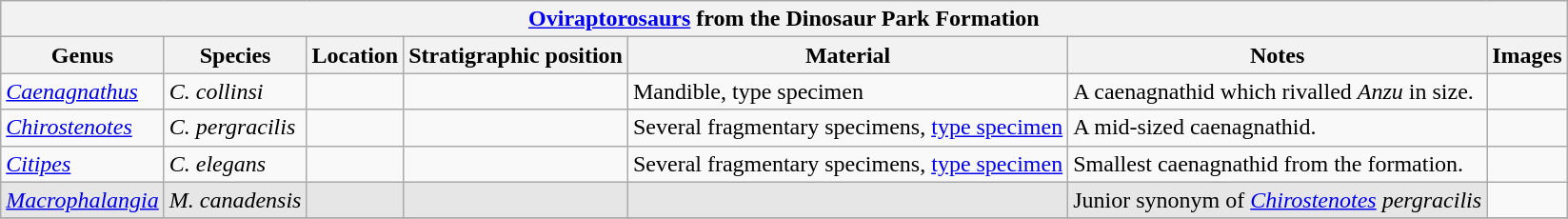<table class="wikitable" align="center">
<tr>
<th colspan="7" align="center"><strong><a href='#'>Oviraptorosaurs</a> from the Dinosaur Park Formation</strong></th>
</tr>
<tr>
<th>Genus</th>
<th>Species</th>
<th>Location</th>
<th>Stratigraphic position</th>
<th>Material</th>
<th>Notes</th>
<th>Images</th>
</tr>
<tr>
<td><em><a href='#'>Caenagnathus</a></em></td>
<td><em>C. collinsi</em></td>
<td></td>
<td></td>
<td>Mandible, type specimen</td>
<td>A caenagnathid which rivalled <em>Anzu</em> in size.</td>
<td></td>
</tr>
<tr>
<td><em><a href='#'>Chirostenotes</a></em></td>
<td><em>C. pergracilis</em></td>
<td></td>
<td></td>
<td>Several fragmentary specimens, <a href='#'>type specimen</a></td>
<td>A mid-sized caenagnathid.</td>
<td></td>
</tr>
<tr>
<td><em><a href='#'>Citipes</a></em></td>
<td><em>C. elegans</em></td>
<td></td>
<td></td>
<td>Several fragmentary specimens, <a href='#'>type specimen</a></td>
<td>Smallest caenagnathid from the formation.</td>
<td></td>
</tr>
<tr>
<td style="background:#E6E6E6;"><em><a href='#'>Macrophalangia</a></em></td>
<td style="background:#E6E6E6;"><em>M. canadensis</em></td>
<td style="background:#E6E6E6;"></td>
<td style="background:#E6E6E6;"></td>
<td style="background:#E6E6E6;"></td>
<td style="background:#E6E6E6;">Junior synonym of <em><a href='#'>Chirostenotes</a> pergracilis</em></td>
<td></td>
</tr>
<tr>
</tr>
</table>
